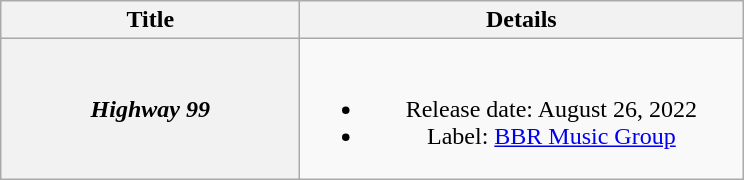<table class="wikitable plainrowheaders" style="text-align:center;">
<tr>
<th style="width:12em;">Title</th>
<th style="width:18em;">Details</th>
</tr>
<tr>
<th scope="row"><em>Highway 99</em></th>
<td><br><ul><li>Release date: August 26, 2022</li><li>Label: <a href='#'>BBR Music Group</a></li></ul></td>
</tr>
</table>
